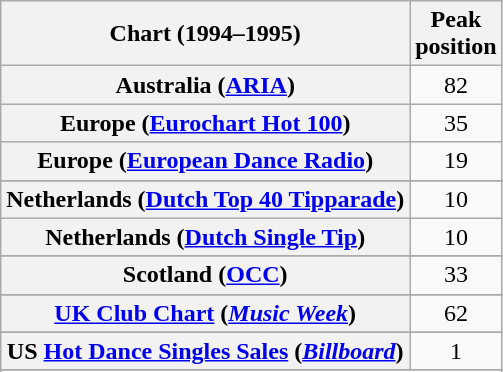<table class="wikitable sortable plainrowheaders">
<tr>
<th>Chart (1994–1995)</th>
<th>Peak<br>position</th>
</tr>
<tr>
<th scope="row">Australia (<a href='#'>ARIA</a>)</th>
<td style="text-align:center;">82</td>
</tr>
<tr>
<th scope="row">Europe (<a href='#'>Eurochart Hot 100</a>)</th>
<td style="text-align:center;">35</td>
</tr>
<tr>
<th scope="row">Europe (<a href='#'>European Dance Radio</a>)</th>
<td style="text-align:center;">19</td>
</tr>
<tr>
</tr>
<tr>
<th scope="row">Netherlands (<a href='#'>Dutch Top 40 Tipparade</a>)</th>
<td style="text-align:center;">10</td>
</tr>
<tr>
<th scope="row">Netherlands (<a href='#'>Dutch Single Tip</a>)</th>
<td style="text-align:center;">10</td>
</tr>
<tr>
</tr>
<tr>
<th scope="row">Scotland (<a href='#'>OCC</a>)</th>
<td style="text-align:center;">33</td>
</tr>
<tr>
</tr>
<tr>
<th scope="row"><a href='#'>UK Club Chart</a> (<em><a href='#'>Music Week</a></em>)</th>
<td style="text-align:center;">62</td>
</tr>
<tr>
</tr>
<tr>
<th scope="row">US <a href='#'>Hot Dance Singles Sales</a> (<em><a href='#'>Billboard</a></em>)</th>
<td style="text-align:center;">1</td>
</tr>
<tr>
</tr>
<tr>
</tr>
<tr>
</tr>
</table>
